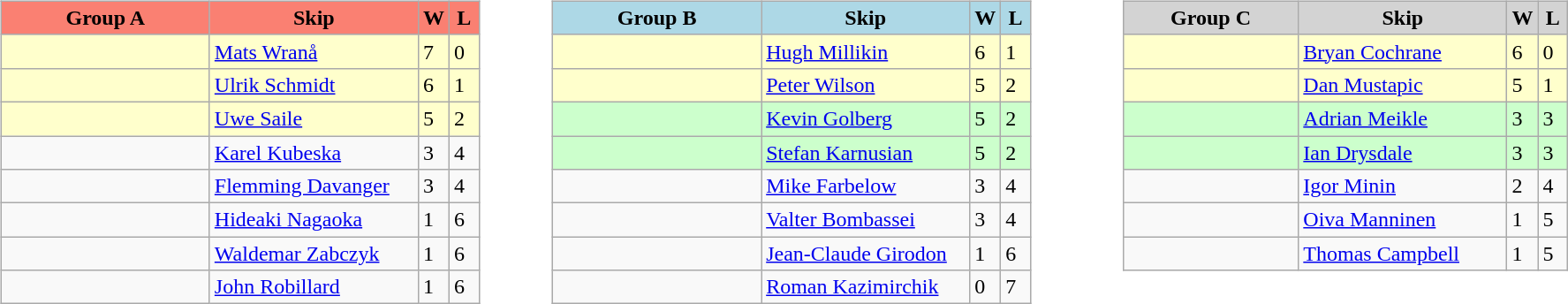<table>
<tr>
<td valign=top width=10%><br><table class=wikitable>
<tr>
<th style="background:salmon; width:150px;">Group A</th>
<th style="background:salmon; width:150px;">Skip</th>
<th style="background:salmon; width:15px;">W</th>
<th style="background:salmon; width:15px;">L</th>
</tr>
<tr style="background:#ffc;">
<td></td>
<td><a href='#'>Mats Wranå</a></td>
<td>7</td>
<td>0</td>
</tr>
<tr style="background:#ffc;">
<td></td>
<td><a href='#'>Ulrik Schmidt</a></td>
<td>6</td>
<td>1</td>
</tr>
<tr style="background:#ffc;">
<td></td>
<td><a href='#'>Uwe Saile</a></td>
<td>5</td>
<td>2</td>
</tr>
<tr>
<td></td>
<td><a href='#'>Karel Kubeska</a></td>
<td>3</td>
<td>4</td>
</tr>
<tr>
<td></td>
<td><a href='#'>Flemming Davanger</a></td>
<td>3</td>
<td>4</td>
</tr>
<tr>
<td></td>
<td><a href='#'>Hideaki Nagaoka</a></td>
<td>1</td>
<td>6</td>
</tr>
<tr>
<td></td>
<td><a href='#'>Waldemar Zabczyk</a></td>
<td>1</td>
<td>6</td>
</tr>
<tr>
<td></td>
<td><a href='#'>John Robillard</a></td>
<td>1</td>
<td>6</td>
</tr>
</table>
</td>
<td valign=top width=10%><br><table class=wikitable>
<tr>
<th style="background:#add8e6; width:150px;">Group B</th>
<th style="background:#add8e6; width:150px;">Skip</th>
<th style="background:#add8e6; width:15px;">W</th>
<th style="background:#add8e6; width:15px;">L</th>
</tr>
<tr style="background:#ffc;">
<td></td>
<td><a href='#'>Hugh Millikin</a></td>
<td>6</td>
<td>1</td>
</tr>
<tr style="background:#ffc;">
<td></td>
<td><a href='#'>Peter Wilson</a></td>
<td>5</td>
<td>2</td>
</tr>
<tr style="background:#cfc;">
<td></td>
<td><a href='#'>Kevin Golberg</a></td>
<td>5</td>
<td>2</td>
</tr>
<tr style="background:#cfc;">
<td></td>
<td><a href='#'>Stefan Karnusian</a></td>
<td>5</td>
<td>2</td>
</tr>
<tr>
<td></td>
<td><a href='#'>Mike Farbelow</a></td>
<td>3</td>
<td>4</td>
</tr>
<tr>
<td></td>
<td><a href='#'>Valter Bombassei</a></td>
<td>3</td>
<td>4</td>
</tr>
<tr>
<td></td>
<td><a href='#'>Jean-Claude Girodon</a></td>
<td>1</td>
<td>6</td>
</tr>
<tr>
<td></td>
<td><a href='#'>Roman Kazimirchik</a></td>
<td>0</td>
<td>7</td>
</tr>
</table>
</td>
<td valign=top width=10%><br><table class=wikitable>
<tr>
<th style="background:#d3d3d3; width:125px;">Group C</th>
<th style="background:#d3d3d3; width:150px;">Skip</th>
<th style="background:#d3d3d3; width:15px;">W</th>
<th style="background:#d3d3d3; width:15px;">L</th>
</tr>
<tr style="background:#ffc;">
<td></td>
<td><a href='#'>Bryan Cochrane</a></td>
<td>6</td>
<td>0</td>
</tr>
<tr style="background:#ffc;">
<td></td>
<td><a href='#'>Dan Mustapic</a></td>
<td>5</td>
<td>1</td>
</tr>
<tr style="background:#cfc;">
<td></td>
<td><a href='#'>Adrian Meikle</a></td>
<td>3</td>
<td>3</td>
</tr>
<tr style="background:#cfc;">
<td></td>
<td><a href='#'>Ian Drysdale</a></td>
<td>3</td>
<td>3</td>
</tr>
<tr>
<td></td>
<td><a href='#'>Igor Minin</a></td>
<td>2</td>
<td>4</td>
</tr>
<tr>
<td></td>
<td><a href='#'>Oiva Manninen</a></td>
<td>1</td>
<td>5</td>
</tr>
<tr>
<td></td>
<td><a href='#'>Thomas Campbell</a></td>
<td>1</td>
<td>5</td>
</tr>
</table>
</td>
</tr>
</table>
